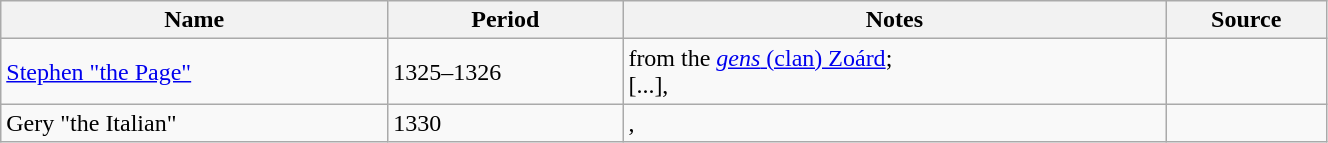<table class="wikitable" style="width: 70%">
<tr>
<th>Name</th>
<th>Period</th>
<th>Notes</th>
<th>Source</th>
</tr>
<tr>
<td><a href='#'>Stephen "the Page"</a></td>
<td>1325–1326</td>
<td>from the <a href='#'><em>gens</em> (clan) Zoárd</a>;<br> [...], </td>
<td></td>
</tr>
<tr>
<td>Gery "the Italian"</td>
<td>1330</td>
<td>, </td>
<td></td>
</tr>
</table>
